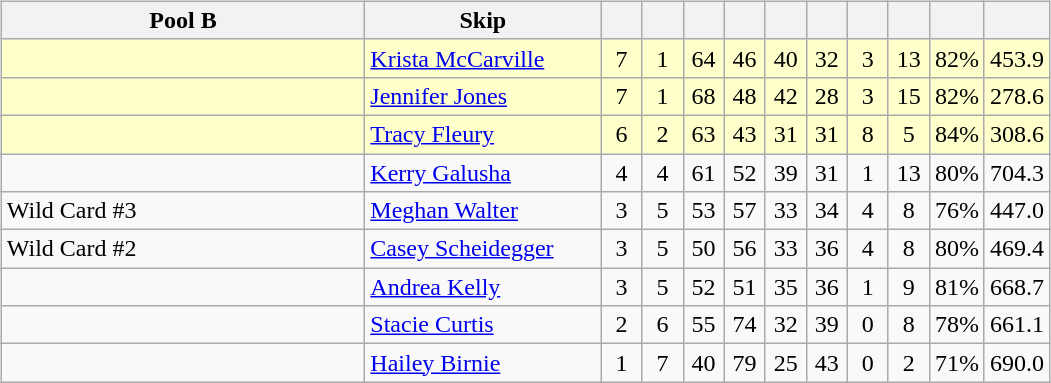<table>
<tr>
<td valign=top width=10%><br><table class=wikitable style="text-align:center;">
<tr>
<th width=235>Pool B</th>
<th width=150>Skip</th>
<th width=20></th>
<th width=20></th>
<th width=20></th>
<th width=20></th>
<th width=20></th>
<th width=20></th>
<th width=20></th>
<th width=20></th>
<th width=20></th>
<th width=20></th>
</tr>
<tr bgcolor=#ffffcc>
<td style="text-align:left;"></td>
<td style="text-align:left;"><a href='#'>Krista McCarville</a></td>
<td>7</td>
<td>1</td>
<td>64</td>
<td>46</td>
<td>40</td>
<td>32</td>
<td>3</td>
<td>13</td>
<td>82%</td>
<td>453.9</td>
</tr>
<tr bgcolor=#ffffcc>
<td style="text-align:left;"></td>
<td style="text-align:left;"><a href='#'>Jennifer Jones</a></td>
<td>7</td>
<td>1</td>
<td>68</td>
<td>48</td>
<td>42</td>
<td>28</td>
<td>3</td>
<td>15</td>
<td>82%</td>
<td>278.6</td>
</tr>
<tr bgcolor=#ffffcc>
<td style="text-align:left;"></td>
<td style="text-align:left;"><a href='#'>Tracy Fleury</a></td>
<td>6</td>
<td>2</td>
<td>63</td>
<td>43</td>
<td>31</td>
<td>31</td>
<td>8</td>
<td>5</td>
<td>84%</td>
<td>308.6</td>
</tr>
<tr>
<td style="text-align:left;"></td>
<td style="text-align:left;"><a href='#'>Kerry Galusha</a></td>
<td>4</td>
<td>4</td>
<td>61</td>
<td>52</td>
<td>39</td>
<td>31</td>
<td>1</td>
<td>13</td>
<td>80%</td>
<td>704.3</td>
</tr>
<tr>
<td style="text-align:left;"> Wild Card #3</td>
<td style="text-align:left;"><a href='#'>Meghan Walter</a></td>
<td>3</td>
<td>5</td>
<td>53</td>
<td>57</td>
<td>33</td>
<td>34</td>
<td>4</td>
<td>8</td>
<td>76%</td>
<td>447.0</td>
</tr>
<tr>
<td style="text-align:left;"> Wild Card #2</td>
<td style="text-align:left;"><a href='#'>Casey Scheidegger</a></td>
<td>3</td>
<td>5</td>
<td>50</td>
<td>56</td>
<td>33</td>
<td>36</td>
<td>4</td>
<td>8</td>
<td>80%</td>
<td>469.4</td>
</tr>
<tr>
<td style="text-align:left;"></td>
<td style="text-align:left;"><a href='#'>Andrea Kelly</a></td>
<td>3</td>
<td>5</td>
<td>52</td>
<td>51</td>
<td>35</td>
<td>36</td>
<td>1</td>
<td>9</td>
<td>81%</td>
<td>668.7</td>
</tr>
<tr>
<td style="text-align:left;"></td>
<td style="text-align:left;"><a href='#'>Stacie Curtis</a></td>
<td>2</td>
<td>6</td>
<td>55</td>
<td>74</td>
<td>32</td>
<td>39</td>
<td>0</td>
<td>8</td>
<td>78%</td>
<td>661.1</td>
</tr>
<tr>
<td style="text-align:left;"></td>
<td style="text-align:left;"><a href='#'>Hailey Birnie</a></td>
<td>1</td>
<td>7</td>
<td>40</td>
<td>79</td>
<td>25</td>
<td>43</td>
<td>0</td>
<td>2</td>
<td>71%</td>
<td>690.0</td>
</tr>
</table>
</td>
</tr>
</table>
